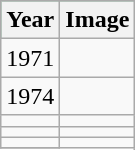<table class="wikitable">
<tr style="background:#2E8B57;">
<th>Year</th>
<th>Image</th>
</tr>
<tr>
<td>1971</td>
<td><br></td>
</tr>
<tr>
<td>1974</td>
<td></td>
</tr>
<tr>
<td></td>
<td></td>
</tr>
<tr>
<td></td>
<td></td>
</tr>
<tr>
<td></td>
</tr>
<tr>
</tr>
</table>
